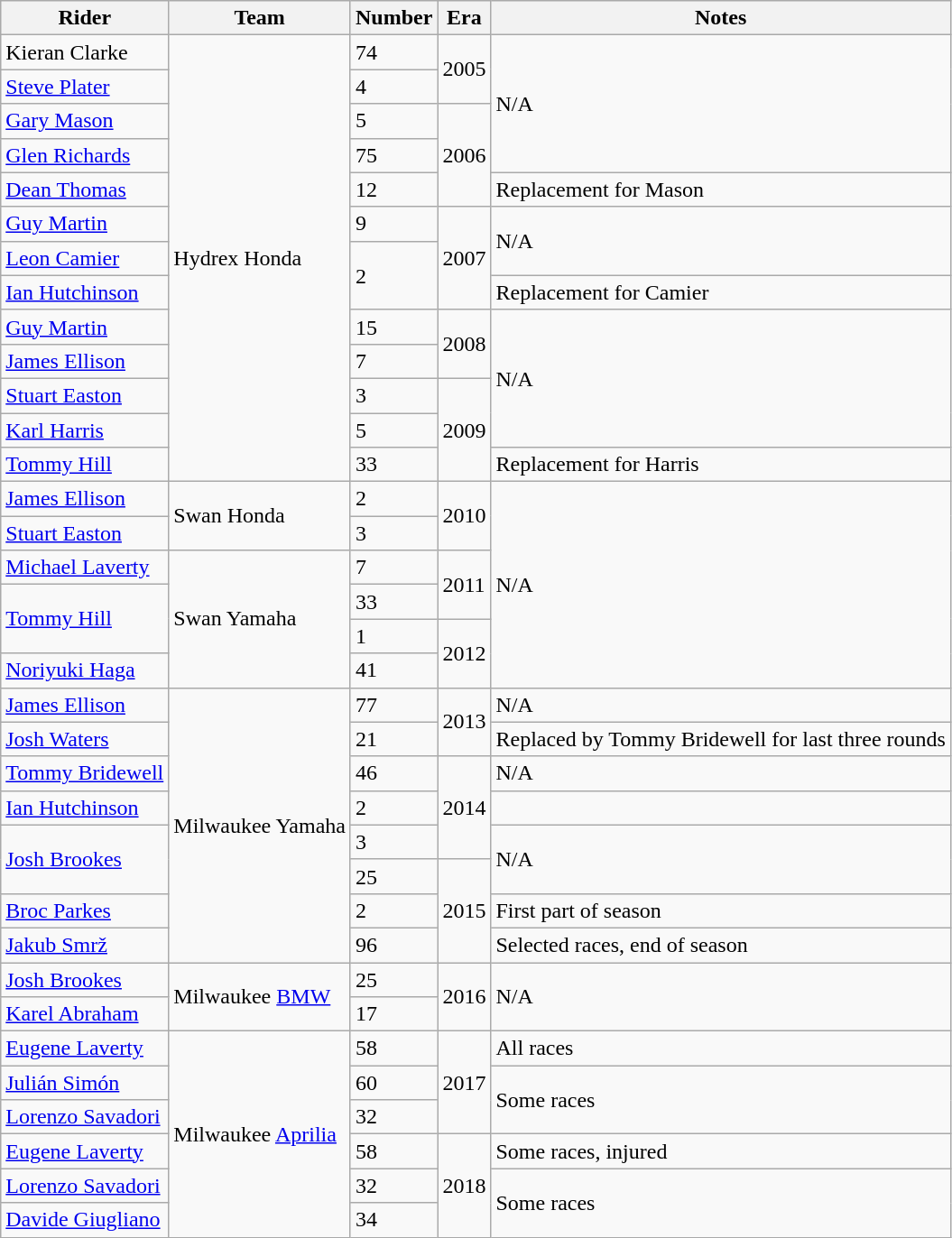<table class="wikitable">
<tr>
<th>Rider</th>
<th>Team</th>
<th>Number</th>
<th>Era</th>
<th>Notes</th>
</tr>
<tr>
<td> Kieran Clarke</td>
<td rowspan="13">Hydrex Honda</td>
<td>74</td>
<td rowspan="2">2005</td>
<td rowspan="4">N/A</td>
</tr>
<tr>
<td> <a href='#'>Steve Plater</a></td>
<td>4</td>
</tr>
<tr>
<td> <a href='#'>Gary Mason</a></td>
<td>5</td>
<td rowspan="3">2006</td>
</tr>
<tr>
<td> <a href='#'>Glen Richards</a></td>
<td>75</td>
</tr>
<tr>
<td> <a href='#'>Dean Thomas</a></td>
<td>12</td>
<td>Replacement for Mason</td>
</tr>
<tr>
<td> <a href='#'>Guy Martin</a></td>
<td>9</td>
<td rowspan="3">2007</td>
<td rowspan="2">N/A</td>
</tr>
<tr>
<td> <a href='#'>Leon Camier</a></td>
<td rowspan="2">2</td>
</tr>
<tr>
<td> <a href='#'>Ian Hutchinson</a></td>
<td>Replacement for Camier</td>
</tr>
<tr>
<td> <a href='#'>Guy Martin</a></td>
<td>15</td>
<td rowspan="2">2008</td>
<td rowspan="4">N/A</td>
</tr>
<tr>
<td> <a href='#'>James Ellison</a></td>
<td>7</td>
</tr>
<tr>
<td> <a href='#'>Stuart Easton</a></td>
<td>3</td>
<td rowspan="3">2009</td>
</tr>
<tr>
<td> <a href='#'>Karl Harris</a></td>
<td>5</td>
</tr>
<tr>
<td> <a href='#'>Tommy Hill</a></td>
<td>33</td>
<td>Replacement for Harris</td>
</tr>
<tr>
<td> <a href='#'>James Ellison</a></td>
<td rowspan="2">Swan Honda</td>
<td>2</td>
<td rowspan="2">2010</td>
<td rowspan="6">N/A</td>
</tr>
<tr>
<td> <a href='#'>Stuart Easton</a></td>
<td>3</td>
</tr>
<tr>
<td> <a href='#'>Michael Laverty</a></td>
<td rowspan="4">Swan Yamaha</td>
<td>7</td>
<td rowspan="2">2011</td>
</tr>
<tr>
<td rowspan="2"> <a href='#'>Tommy Hill</a></td>
<td>33</td>
</tr>
<tr>
<td>1</td>
<td rowspan="2">2012</td>
</tr>
<tr>
<td> <a href='#'>Noriyuki Haga</a></td>
<td>41</td>
</tr>
<tr>
<td> <a href='#'>James Ellison</a></td>
<td rowspan="9">Milwaukee Yamaha</td>
<td>77</td>
<td rowspan="3">2013</td>
<td>N/A</td>
</tr>
<tr>
<td> <a href='#'>Josh Waters</a></td>
<td>21</td>
<td>Replaced by Tommy Bridewell for last three rounds</td>
</tr>
<tr>
<td rowspan="2"> <a href='#'>Tommy Bridewell</a></td>
<td rowspan="2">46</td>
<td rowspan="2">N/A</td>
</tr>
<tr>
<td rowspan="3">2014</td>
</tr>
<tr>
<td> <a href='#'>Ian Hutchinson</a></td>
<td>2</td>
<td></td>
</tr>
<tr>
<td rowspan="2"> <a href='#'>Josh Brookes</a></td>
<td>3</td>
<td rowspan="2">N/A</td>
</tr>
<tr>
<td>25</td>
<td rowspan="3">2015</td>
</tr>
<tr>
<td> <a href='#'>Broc Parkes</a></td>
<td>2</td>
<td>First part of season</td>
</tr>
<tr>
<td> <a href='#'>Jakub Smrž</a></td>
<td>96</td>
<td>Selected races, end of season</td>
</tr>
<tr>
<td> <a href='#'>Josh Brookes</a></td>
<td rowspan="2">Milwaukee <a href='#'>BMW</a></td>
<td>25</td>
<td rowspan="2">2016</td>
<td rowspan="2">N/A</td>
</tr>
<tr>
<td> <a href='#'>Karel Abraham</a></td>
<td>17</td>
</tr>
<tr>
<td> <a href='#'>Eugene Laverty</a></td>
<td rowspan="6">Milwaukee <a href='#'>Aprilia</a></td>
<td>58</td>
<td rowspan="3">2017</td>
<td>All races</td>
</tr>
<tr>
<td> <a href='#'>Julián Simón</a></td>
<td>60</td>
<td rowspan="2">Some races</td>
</tr>
<tr>
<td> <a href='#'>Lorenzo Savadori</a></td>
<td>32</td>
</tr>
<tr>
<td> <a href='#'>Eugene Laverty</a></td>
<td>58</td>
<td rowspan="3">2018</td>
<td>Some races, injured</td>
</tr>
<tr>
<td> <a href='#'>Lorenzo Savadori</a></td>
<td>32</td>
<td rowspan="2">Some races</td>
</tr>
<tr>
<td> <a href='#'>Davide Giugliano</a></td>
<td>34</td>
</tr>
</table>
